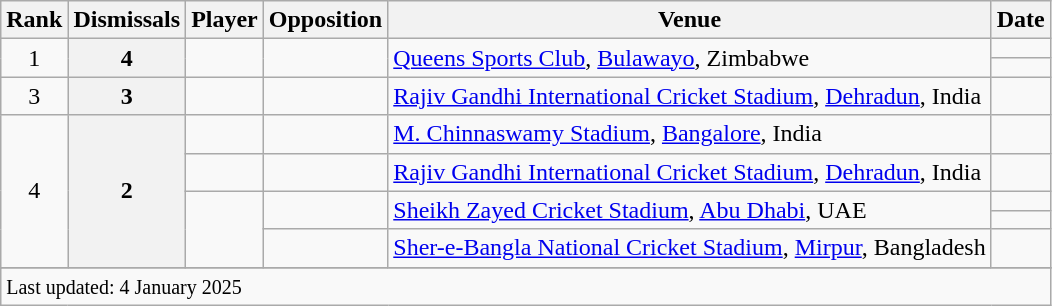<table class="wikitable plainrowheaders sortable">
<tr>
<th scope=col>Rank</th>
<th scope=col>Dismissals</th>
<th scope=col>Player</th>
<th scope=col>Opposition</th>
<th scope=col>Venue</th>
<th scope=col>Date</th>
</tr>
<tr>
<td align=center rowspan=2>1</td>
<th scope=row style=text-align:center; rowspan=2>4</th>
<td rowspan=2></td>
<td rowspan=2></td>
<td rowspan=2><a href='#'>Queens Sports Club</a>, <a href='#'>Bulawayo</a>, Zimbabwe</td>
<td></td>
</tr>
<tr>
<td></td>
</tr>
<tr>
<td align=center>3</td>
<th scope=row style=text-align:center;>3</th>
<td></td>
<td></td>
<td><a href='#'>Rajiv Gandhi International Cricket Stadium</a>, <a href='#'>Dehradun</a>, India</td>
<td></td>
</tr>
<tr>
<td align=center rowspan=5>4</td>
<th scope=row style=text-align:center; rowspan=5>2</th>
<td></td>
<td></td>
<td><a href='#'>M. Chinnaswamy Stadium</a>, <a href='#'>Bangalore</a>, India</td>
<td></td>
</tr>
<tr>
<td></td>
<td></td>
<td><a href='#'>Rajiv Gandhi International Cricket Stadium</a>, <a href='#'>Dehradun</a>, India</td>
<td></td>
</tr>
<tr>
<td rowspan=3></td>
<td rowspan=2></td>
<td rowspan=2><a href='#'>Sheikh Zayed Cricket Stadium</a>, <a href='#'>Abu Dhabi</a>, UAE</td>
<td></td>
</tr>
<tr>
<td></td>
</tr>
<tr>
<td></td>
<td><a href='#'>Sher-e-Bangla National Cricket Stadium</a>, <a href='#'>Mirpur</a>, Bangladesh</td>
<td></td>
</tr>
<tr>
</tr>
<tr class=sortbottom>
<td colspan=6><small>Last updated: 4 January 2025</small></td>
</tr>
</table>
